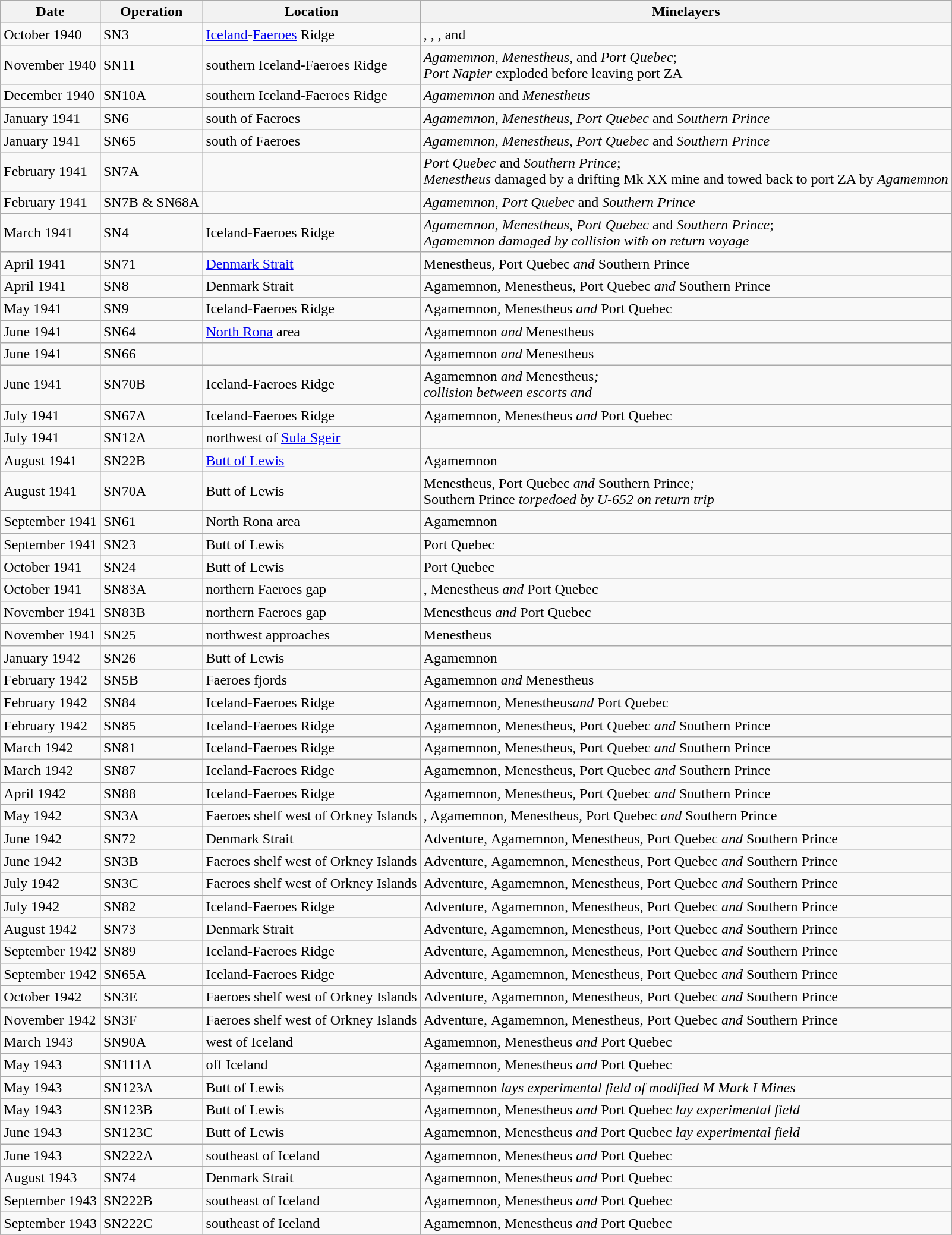<table class="wikitable sortable">
<tr>
<th>Date</th>
<th>Operation</th>
<th>Location</th>
<th>Minelayers</th>
</tr>
<tr>
<td>October 1940</td>
<td>SN3</td>
<td><a href='#'>Iceland</a>-<a href='#'>Faeroes</a> Ridge</td>
<td>, , ,  and </td>
</tr>
<tr>
<td>November 1940</td>
<td>SN11</td>
<td>southern Iceland-Faeroes Ridge</td>
<td><em>Agamemnon</em>, <em>Menestheus</em>, and <em>Port Quebec</em>;<br><em>Port Napier</em> exploded before leaving port ZA</td>
</tr>
<tr>
<td>December 1940</td>
<td>SN10A</td>
<td>southern Iceland-Faeroes Ridge</td>
<td><em>Agamemnon</em> and <em>Menestheus</em></td>
</tr>
<tr>
<td>January 1941</td>
<td>SN6</td>
<td>south of Faeroes</td>
<td><em>Agamemnon</em>, <em>Menestheus</em>, <em>Port Quebec</em> and <em>Southern Prince</em></td>
</tr>
<tr>
<td>January 1941</td>
<td>SN65</td>
<td>south of Faeroes</td>
<td><em>Agamemnon</em>, <em>Menestheus</em>, <em>Port Quebec</em> and <em>Southern Prince</em></td>
</tr>
<tr>
<td>February 1941</td>
<td>SN7A</td>
<td></td>
<td><em>Port Quebec</em> and <em>Southern Prince</em>;<br><em>Menestheus</em> damaged by a drifting Mk XX mine and towed back to port ZA by <em>Agamemnon</em></td>
</tr>
<tr>
<td>February 1941</td>
<td>SN7B & SN68A</td>
<td></td>
<td><em>Agamemnon</em>, <em>Port Quebec</em> and <em>Southern Prince</em></td>
</tr>
<tr>
<td>March 1941</td>
<td>SN4</td>
<td>Iceland-Faeroes Ridge</td>
<td><em>Agamemnon</em>, <em>Menestheus</em>, <em>Port Quebec</em> and <em>Southern Prince</em>;<br> <em>Agamemnon damaged by collision with  on return voyage</td>
</tr>
<tr>
<td>April 1941</td>
<td>SN71</td>
<td><a href='#'>Denmark Strait</a></td>
<td></em>Menestheus<em>, </em>Port Quebec<em> and </em>Southern Prince<em></td>
</tr>
<tr>
<td>April 1941</td>
<td>SN8</td>
<td>Denmark Strait</td>
<td></em>Agamemnon<em>, </em>Menestheus<em>, </em>Port Quebec<em> and </em>Southern Prince<em></td>
</tr>
<tr>
<td>May 1941</td>
<td>SN9</td>
<td>Iceland-Faeroes Ridge</td>
<td></em>Agamemnon<em>, </em>Menestheus<em> and </em>Port Quebec<em></td>
</tr>
<tr>
<td>June 1941</td>
<td>SN64</td>
<td><a href='#'>North Rona</a> area</td>
<td></em>Agamemnon<em> and </em>Menestheus<em></td>
</tr>
<tr>
<td>June 1941</td>
<td>SN66</td>
<td></td>
<td></em>Agamemnon<em> and </em>Menestheus<em></td>
</tr>
<tr>
<td>June 1941</td>
<td>SN70B</td>
<td>Iceland-Faeroes Ridge</td>
<td></em>Agamemnon<em> and </em>Menestheus<em>;<br>collision between escorts  and </td>
</tr>
<tr>
<td>July 1941</td>
<td>SN67A</td>
<td>Iceland-Faeroes Ridge</td>
<td></em>Agamemnon<em>, </em>Menestheus<em> and </em>Port Quebec<em></td>
</tr>
<tr>
<td>July 1941</td>
<td>SN12A</td>
<td>northwest of <a href='#'>Sula Sgeir</a></td>
<td></td>
</tr>
<tr>
<td>August 1941</td>
<td>SN22B</td>
<td><a href='#'>Butt of Lewis</a></td>
<td></em>Agamemnon<em></td>
</tr>
<tr>
<td>August 1941</td>
<td>SN70A</td>
<td>Butt of Lewis</td>
<td></em>Menestheus<em>, </em>Port Quebec<em> and </em>Southern Prince<em>;<br></em>Southern Prince<em> torpedoed by U-652 on return trip</td>
</tr>
<tr>
<td>September 1941</td>
<td>SN61</td>
<td>North Rona area</td>
<td></em>Agamemnon<em></td>
</tr>
<tr>
<td>September 1941</td>
<td>SN23</td>
<td>Butt of Lewis</td>
<td></em>Port Quebec<em></td>
</tr>
<tr>
<td>October 1941</td>
<td>SN24</td>
<td>Butt of Lewis</td>
<td></em>Port Quebec<em></td>
</tr>
<tr>
<td>October 1941</td>
<td>SN83A</td>
<td>northern Faeroes gap</td>
<td>, </em>Menestheus<em> and </em>Port Quebec<em></td>
</tr>
<tr>
<td>November 1941</td>
<td>SN83B</td>
<td>northern Faeroes gap</td>
<td></em>Menestheus<em> and </em>Port Quebec<em></td>
</tr>
<tr>
<td>November 1941</td>
<td>SN25</td>
<td>northwest approaches</td>
<td></em>Menestheus<em></td>
</tr>
<tr>
<td>January 1942</td>
<td>SN26</td>
<td>Butt of Lewis</td>
<td></em>Agamemnon<em></td>
</tr>
<tr>
<td>February 1942</td>
<td>SN5B</td>
<td>Faeroes fjords</td>
<td></em>Agamemnon<em> and </em>Menestheus<em></td>
</tr>
<tr>
<td>February 1942</td>
<td>SN84</td>
<td>Iceland-Faeroes Ridge</td>
<td></em>Agamemnon<em>, </em>Menestheus<em>and </em>Port Quebec<em></td>
</tr>
<tr>
<td>February 1942</td>
<td>SN85</td>
<td>Iceland-Faeroes Ridge</td>
<td></em>Agamemnon<em>, </em>Menestheus<em>, </em>Port Quebec<em> and </em>Southern Prince<em></td>
</tr>
<tr>
<td>March 1942</td>
<td>SN81</td>
<td>Iceland-Faeroes Ridge</td>
<td></em>Agamemnon<em>, </em>Menestheus<em>, </em>Port Quebec<em> and </em>Southern Prince<em></td>
</tr>
<tr>
<td>March 1942</td>
<td>SN87</td>
<td>Iceland-Faeroes Ridge</td>
<td></em>Agamemnon<em>, </em>Menestheus<em>, </em>Port Quebec<em> and </em>Southern Prince<em></td>
</tr>
<tr>
<td>April 1942</td>
<td>SN88</td>
<td>Iceland-Faeroes Ridge</td>
<td></em>Agamemnon<em>, </em>Menestheus<em>, </em>Port Quebec<em> and </em>Southern Prince<em></td>
</tr>
<tr>
<td>May 1942</td>
<td>SN3A</td>
<td>Faeroes shelf west of Orkney Islands</td>
<td>, </em>Agamemnon<em>, </em>Menestheus<em>, </em>Port Quebec<em> and </em>Southern Prince<em></td>
</tr>
<tr>
<td>June 1942</td>
<td>SN72</td>
<td>Denmark Strait</td>
<td></em>Adventure<em>, </em>Agamemnon<em>, </em>Menestheus<em>, </em>Port Quebec<em> and </em>Southern Prince<em></td>
</tr>
<tr>
<td>June 1942</td>
<td>SN3B</td>
<td>Faeroes shelf west of Orkney Islands</td>
<td></em>Adventure<em>, </em>Agamemnon<em>, </em>Menestheus<em>, </em>Port Quebec<em> and </em>Southern Prince<em></td>
</tr>
<tr>
<td>July 1942</td>
<td>SN3C</td>
<td>Faeroes shelf west of Orkney Islands</td>
<td></em>Adventure<em>, </em>Agamemnon<em>, </em>Menestheus<em>, </em>Port Quebec<em> and </em>Southern Prince<em></td>
</tr>
<tr>
<td>July 1942</td>
<td>SN82</td>
<td>Iceland-Faeroes Ridge</td>
<td></em>Adventure<em>, </em>Agamemnon<em>, </em>Menestheus<em>, </em>Port Quebec<em> and </em>Southern Prince<em></td>
</tr>
<tr>
<td>August 1942</td>
<td>SN73</td>
<td>Denmark Strait</td>
<td></em>Adventure<em>, </em>Agamemnon<em>, </em>Menestheus<em>, </em>Port Quebec<em> and </em>Southern Prince<em></td>
</tr>
<tr>
<td>September 1942</td>
<td>SN89</td>
<td>Iceland-Faeroes Ridge</td>
<td></em>Adventure<em>, </em>Agamemnon<em>, </em>Menestheus<em>, </em>Port Quebec<em> and </em>Southern Prince<em></td>
</tr>
<tr>
<td>September 1942</td>
<td>SN65A</td>
<td>Iceland-Faeroes Ridge</td>
<td></em>Adventure<em>, </em>Agamemnon<em>, </em>Menestheus<em>, </em>Port Quebec<em> and </em>Southern Prince<em></td>
</tr>
<tr>
<td>October 1942</td>
<td>SN3E</td>
<td>Faeroes shelf west of Orkney Islands</td>
<td></em>Adventure<em>, </em>Agamemnon<em>, </em>Menestheus<em>, </em>Port Quebec<em> and </em>Southern Prince<em></td>
</tr>
<tr>
<td>November 1942</td>
<td>SN3F</td>
<td>Faeroes shelf west of Orkney Islands</td>
<td></em>Adventure<em>, </em>Agamemnon<em>, </em>Menestheus<em>, </em>Port Quebec<em> and </em>Southern Prince<em></td>
</tr>
<tr>
<td>March 1943</td>
<td>SN90A</td>
<td>west of Iceland</td>
<td></em>Agamemnon<em>, </em>Menestheus<em> and </em>Port Quebec<em></td>
</tr>
<tr>
<td>May 1943</td>
<td>SN111A</td>
<td>off Iceland</td>
<td></em>Agamemnon<em>, </em>Menestheus<em> and </em>Port Quebec<em></td>
</tr>
<tr>
<td>May 1943</td>
<td>SN123A</td>
<td>Butt of Lewis</td>
<td></em>Agamemnon<em> lays experimental field of modified M Mark I Mines</td>
</tr>
<tr>
<td>May 1943</td>
<td>SN123B</td>
<td>Butt of Lewis</td>
<td></em>Agamemnon<em>, </em>Menestheus<em> and </em>Port Quebec<em> lay experimental field</td>
</tr>
<tr>
<td>June 1943</td>
<td>SN123C</td>
<td>Butt of Lewis</td>
<td></em>Agamemnon<em>, </em>Menestheus<em> and </em>Port Quebec<em> lay experimental field</td>
</tr>
<tr>
<td>June 1943</td>
<td>SN222A</td>
<td>southeast of Iceland</td>
<td></em>Agamemnon<em>, </em>Menestheus<em> and </em>Port Quebec<em></td>
</tr>
<tr>
<td>August 1943</td>
<td>SN74</td>
<td>Denmark Strait</td>
<td></em>Agamemnon<em>, </em>Menestheus<em> and </em>Port Quebec<em></td>
</tr>
<tr>
<td>September 1943</td>
<td>SN222B</td>
<td>southeast of Iceland</td>
<td></em>Agamemnon<em>, </em>Menestheus<em> and </em>Port Quebec<em></td>
</tr>
<tr>
<td>September 1943</td>
<td>SN222C</td>
<td>southeast of Iceland</td>
<td></em>Agamemnon<em>, </em>Menestheus<em> and </em>Port Quebec<em></td>
</tr>
<tr>
</tr>
</table>
